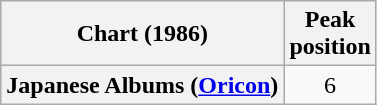<table class="wikitable plainrowheaders" style="text-align:center">
<tr>
<th scope="col">Chart (1986)</th>
<th scope="col">Peak<br> position</th>
</tr>
<tr>
<th scope="row">Japanese Albums (<a href='#'>Oricon</a>)</th>
<td>6</td>
</tr>
</table>
